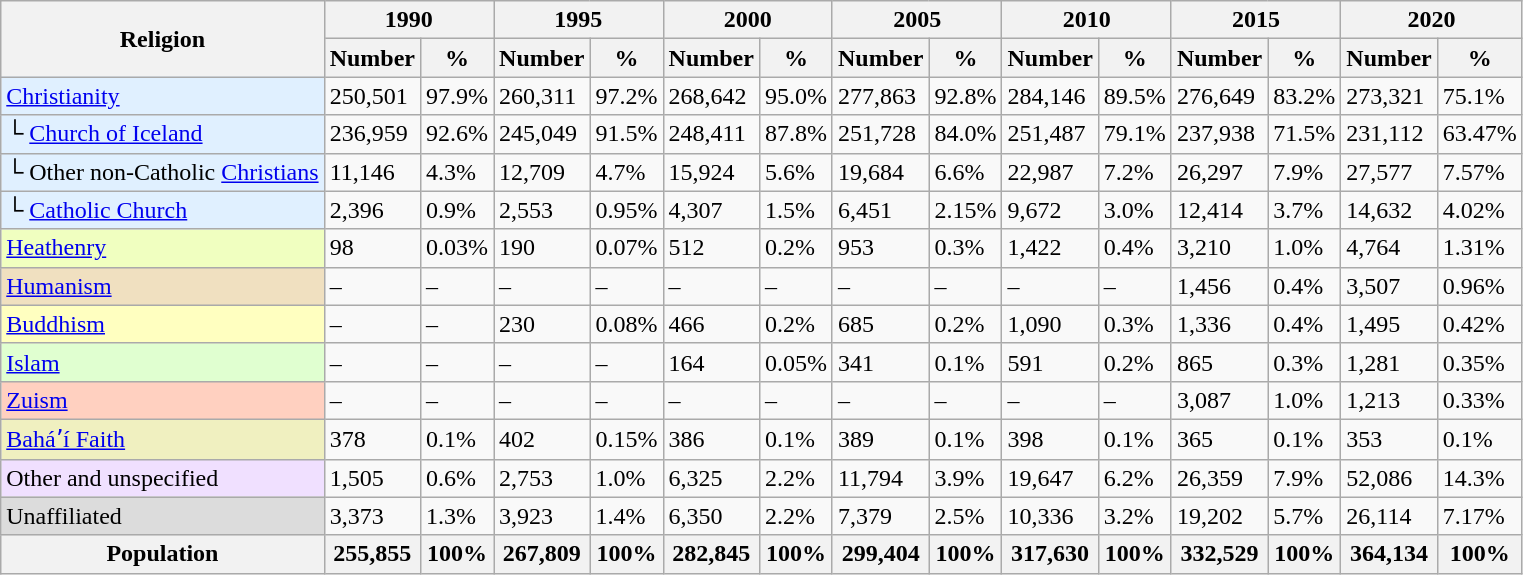<table class="wikitable nowrap mw-collapsible">
<tr>
<th rowspan="2">Religion</th>
<th colspan="2">1990</th>
<th colspan="2">1995</th>
<th colspan="2">2000</th>
<th colspan="2">2005</th>
<th colspan="2">2010</th>
<th colspan="2">2015</th>
<th colspan="2">2020</th>
</tr>
<tr>
<th>Number</th>
<th>%</th>
<th>Number</th>
<th>%</th>
<th>Number</th>
<th>%</th>
<th>Number</th>
<th>%</th>
<th>Number</th>
<th>%</th>
<th>Number</th>
<th>%</th>
<th>Number</th>
<th>%</th>
</tr>
<tr>
<td style="background:#E0F0FF;"><a href='#'>Christianity</a></td>
<td>250,501</td>
<td>97.9%</td>
<td>260,311</td>
<td>97.2%</td>
<td>268,642</td>
<td>95.0%</td>
<td>277,863</td>
<td>92.8%</td>
<td>284,146</td>
<td>89.5%</td>
<td>276,649</td>
<td>83.2%</td>
<td>273,321</td>
<td>75.1%</td>
</tr>
<tr>
<td style="background:#E0F0FF;">└ <a href='#'>Church of Iceland</a></td>
<td>236,959</td>
<td>92.6%</td>
<td>245,049</td>
<td>91.5%</td>
<td>248,411</td>
<td>87.8%</td>
<td>251,728</td>
<td>84.0%</td>
<td>251,487</td>
<td>79.1%</td>
<td>237,938</td>
<td>71.5%</td>
<td>231,112</td>
<td>63.47%</td>
</tr>
<tr>
<td style="background:#E0F0FF;">└ Other non-Catholic <a href='#'>Christians</a></td>
<td>11,146</td>
<td>4.3%</td>
<td>12,709</td>
<td>4.7%</td>
<td>15,924</td>
<td>5.6%</td>
<td>19,684</td>
<td>6.6%</td>
<td>22,987</td>
<td>7.2%</td>
<td>26,297</td>
<td>7.9%</td>
<td>27,577</td>
<td>7.57%</td>
</tr>
<tr>
<td style="background:#E0F0FF;">└ <a href='#'>Catholic Church</a></td>
<td>2,396</td>
<td>0.9%</td>
<td>2,553</td>
<td>0.95%</td>
<td>4,307</td>
<td>1.5%</td>
<td>6,451</td>
<td>2.15%</td>
<td>9,672</td>
<td>3.0%</td>
<td>12,414</td>
<td>3.7%</td>
<td>14,632</td>
<td>4.02%</td>
</tr>
<tr>
<td style="background:#F0FFC0;"><a href='#'>Heathenry</a></td>
<td>98</td>
<td>0.03%</td>
<td>190</td>
<td>0.07%</td>
<td>512</td>
<td>0.2%</td>
<td>953</td>
<td>0.3%</td>
<td>1,422</td>
<td>0.4%</td>
<td>3,210</td>
<td>1.0%</td>
<td>4,764</td>
<td>1.31%</td>
</tr>
<tr>
<td style="background:#F0E0C0;"><a href='#'>Humanism</a></td>
<td>–</td>
<td>–</td>
<td>–</td>
<td>–</td>
<td>–</td>
<td>–</td>
<td>–</td>
<td>–</td>
<td>–</td>
<td>–</td>
<td>1,456</td>
<td>0.4%</td>
<td>3,507</td>
<td>0.96%</td>
</tr>
<tr>
<td style="background:#FFFFC0;"><a href='#'>Buddhism</a></td>
<td>–</td>
<td>–</td>
<td>230</td>
<td>0.08%</td>
<td>466</td>
<td>0.2%</td>
<td>685</td>
<td>0.2%</td>
<td>1,090</td>
<td>0.3%</td>
<td>1,336</td>
<td>0.4%</td>
<td>1,495</td>
<td>0.42%</td>
</tr>
<tr>
<td style="background:#E0FFD0;"><a href='#'>Islam</a></td>
<td>–</td>
<td>–</td>
<td>–</td>
<td>–</td>
<td>164</td>
<td>0.05%</td>
<td>341</td>
<td>0.1%</td>
<td>591</td>
<td>0.2%</td>
<td>865</td>
<td>0.3%</td>
<td>1,281</td>
<td>0.35%</td>
</tr>
<tr>
<td style="background:#FFD0C0;"><a href='#'>Zuism</a></td>
<td>–</td>
<td>–</td>
<td>–</td>
<td>–</td>
<td>–</td>
<td>–</td>
<td>–</td>
<td>–</td>
<td>–</td>
<td>–</td>
<td>3,087</td>
<td>1.0%</td>
<td>1,213</td>
<td>0.33%</td>
</tr>
<tr>
<td style="background:#F0F0C0;"><a href='#'>Baháʼí Faith</a></td>
<td>378</td>
<td>0.1%</td>
<td>402</td>
<td>0.15%</td>
<td>386</td>
<td>0.1%</td>
<td>389</td>
<td>0.1%</td>
<td>398</td>
<td>0.1%</td>
<td>365</td>
<td>0.1%</td>
<td>353</td>
<td>0.1%</td>
</tr>
<tr>
<td style="background:#F0E0FF;">Other and unspecified</td>
<td>1,505</td>
<td>0.6%</td>
<td>2,753</td>
<td>1.0%</td>
<td>6,325</td>
<td>2.2%</td>
<td>11,794</td>
<td>3.9%</td>
<td>19,647</td>
<td>6.2%</td>
<td>26,359</td>
<td>7.9%</td>
<td>52,086</td>
<td>14.3%</td>
</tr>
<tr>
<td style="background:#DCDCDC;">Unaffiliated</td>
<td>3,373</td>
<td>1.3%</td>
<td>3,923</td>
<td>1.4%</td>
<td>6,350</td>
<td>2.2%</td>
<td>7,379</td>
<td>2.5%</td>
<td>10,336</td>
<td>3.2%</td>
<td>19,202</td>
<td>5.7%</td>
<td>26,114</td>
<td>7.17%</td>
</tr>
<tr>
<th>Population</th>
<th>255,855</th>
<th>100%</th>
<th>267,809</th>
<th>100%</th>
<th>282,845</th>
<th>100%</th>
<th>299,404</th>
<th>100%</th>
<th>317,630</th>
<th>100%</th>
<th>332,529</th>
<th>100%</th>
<th>364,134</th>
<th>100%</th>
</tr>
</table>
